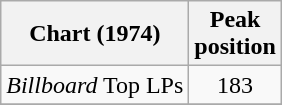<table class="wikitable">
<tr>
<th>Chart (1974)</th>
<th>Peak<br>position</th>
</tr>
<tr>
<td><em>Billboard</em> Top LPs</td>
<td align="center">183</td>
</tr>
<tr>
</tr>
</table>
